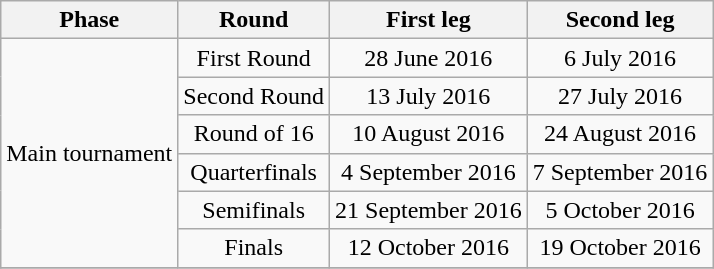<table class="wikitable" style="text-align:center">
<tr>
<th>Phase</th>
<th>Round</th>
<th>First leg</th>
<th>Second leg</th>
</tr>
<tr>
<td rowspan=6>Main tournament</td>
<td>First Round</td>
<td>28 June 2016</td>
<td>6 July 2016</td>
</tr>
<tr>
<td>Second Round</td>
<td>13 July 2016</td>
<td>27 July 2016</td>
</tr>
<tr>
<td>Round of 16</td>
<td>10 August 2016</td>
<td>24 August 2016</td>
</tr>
<tr>
<td>Quarterfinals</td>
<td>4 September 2016</td>
<td>7 September 2016</td>
</tr>
<tr>
<td>Semifinals</td>
<td>21 September 2016</td>
<td>5 October 2016</td>
</tr>
<tr>
<td>Finals</td>
<td>12 October 2016</td>
<td>19 October 2016</td>
</tr>
<tr>
</tr>
</table>
